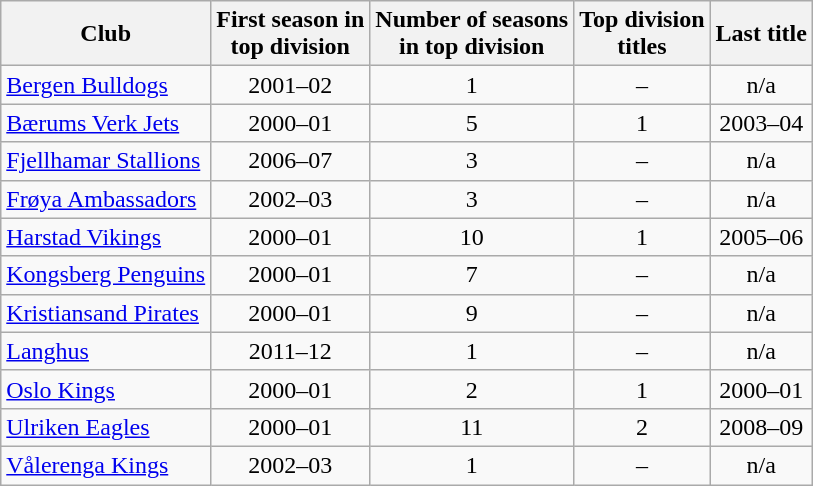<table class="wikitable sortable" style="text-align:center;">
<tr>
<th>Club<br></th>
<th>First season in<br>top division</th>
<th>Number of seasons<br> in top division</th>
<th>Top division<br>titles</th>
<th>Last title</th>
</tr>
<tr>
<td style="text-align:left;"><a href='#'>Bergen Bulldogs</a></td>
<td>2001–02</td>
<td>1</td>
<td>–</td>
<td>n/a</td>
</tr>
<tr>
<td style="text-align:left;"><a href='#'>Bærums Verk Jets</a></td>
<td>2000–01</td>
<td>5</td>
<td>1</td>
<td>2003–04</td>
</tr>
<tr>
<td style="text-align:left;"><a href='#'>Fjellhamar Stallions</a></td>
<td>2006–07</td>
<td>3</td>
<td>–</td>
<td>n/a</td>
</tr>
<tr>
<td style="text-align:left;"><a href='#'>Frøya Ambassadors</a></td>
<td>2002–03</td>
<td>3</td>
<td>–</td>
<td>n/a</td>
</tr>
<tr>
<td style="text-align:left;"><a href='#'>Harstad Vikings</a></td>
<td>2000–01</td>
<td>10</td>
<td>1</td>
<td>2005–06</td>
</tr>
<tr>
<td style="text-align:left;"><a href='#'>Kongsberg Penguins</a></td>
<td>2000–01</td>
<td>7</td>
<td>–</td>
<td>n/a</td>
</tr>
<tr>
<td style="text-align:left;"><a href='#'>Kristiansand Pirates</a></td>
<td>2000–01</td>
<td>9</td>
<td>–</td>
<td>n/a</td>
</tr>
<tr>
<td style="text-align:left;"><a href='#'>Langhus</a></td>
<td>2011–12</td>
<td>1</td>
<td>–</td>
<td>n/a</td>
</tr>
<tr>
<td style="text-align:left;"><a href='#'>Oslo Kings</a></td>
<td>2000–01</td>
<td>2</td>
<td>1</td>
<td>2000–01</td>
</tr>
<tr>
<td style="text-align:left;"><a href='#'>Ulriken Eagles</a></td>
<td>2000–01</td>
<td>11</td>
<td>2</td>
<td>2008–09</td>
</tr>
<tr>
<td style="text-align:left;"><a href='#'>Vålerenga Kings</a></td>
<td>2002–03</td>
<td>1</td>
<td>–</td>
<td>n/a</td>
</tr>
</table>
